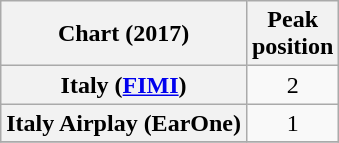<table class="wikitable sortable plainrowheaders" style="text-align:center;">
<tr>
<th>Chart (2017)</th>
<th>Peak<br>position</th>
</tr>
<tr>
<th scope="row">Italy (<a href='#'>FIMI</a>)</th>
<td>2</td>
</tr>
<tr>
<th scope="row">Italy Airplay (EarOne)</th>
<td>1</td>
</tr>
<tr>
</tr>
</table>
